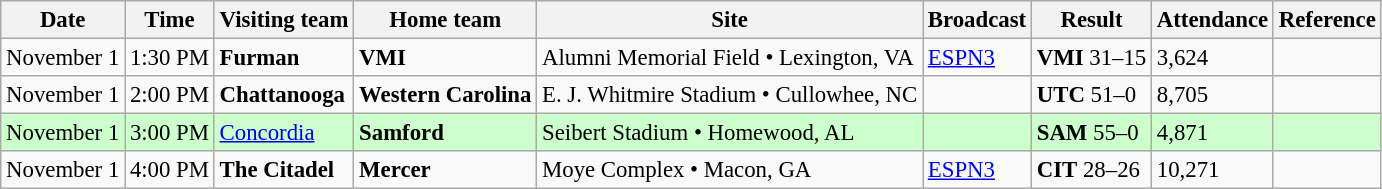<table class="wikitable" style="font-size:95%;">
<tr>
<th>Date</th>
<th>Time</th>
<th>Visiting team</th>
<th>Home team</th>
<th>Site</th>
<th>Broadcast</th>
<th>Result</th>
<th>Attendance</th>
<th class="unsortable">Reference</th>
</tr>
<tr bgcolor=>
<td>November 1</td>
<td>1:30 PM</td>
<td><strong>Furman</strong></td>
<td><strong>VMI</strong></td>
<td>Alumni Memorial Field • Lexington, VA</td>
<td><a href='#'>ESPN3</a></td>
<td><strong>VMI</strong> 31–15</td>
<td>3,624</td>
<td></td>
</tr>
<tr bgcolor=>
<td>November 1</td>
<td>2:00 PM</td>
<td><strong>Chattanooga</strong></td>
<td><strong>Western Carolina</strong></td>
<td>E. J. Whitmire Stadium • Cullowhee, NC</td>
<td></td>
<td><strong>UTC</strong> 51–0</td>
<td>8,705</td>
<td></td>
</tr>
<tr bgcolor=ccffcc>
<td>November 1</td>
<td>3:00 PM</td>
<td><a href='#'>Concordia</a></td>
<td><strong>Samford</strong></td>
<td>Seibert Stadium • Homewood, AL</td>
<td></td>
<td><strong>SAM</strong> 55–0</td>
<td>4,871</td>
<td></td>
</tr>
<tr bgcolor=>
<td>November 1</td>
<td>4:00 PM</td>
<td><strong>The Citadel</strong></td>
<td><strong>Mercer</strong></td>
<td>Moye Complex • Macon, GA</td>
<td><a href='#'>ESPN3</a></td>
<td><strong>CIT</strong> 28–26</td>
<td>10,271</td>
<td></td>
</tr>
</table>
